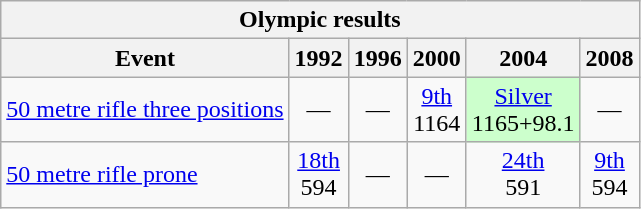<table class="wikitable" style="text-align: center;">
<tr>
<th colspan="6">Olympic results</th>
</tr>
<tr>
<th>Event</th>
<th>1992</th>
<th>1996</th>
<th>2000</th>
<th>2004</th>
<th>2008</th>
</tr>
<tr>
<td align="left"><a href='#'>50 metre rifle three positions</a></td>
<td>—</td>
<td>—</td>
<td><a href='#'>9th</a><br>1164</td>
<td style="background-color: #ccffcc;"> <a href='#'>Silver</a><br>1165+98.1</td>
<td>—</td>
</tr>
<tr>
<td align="left"><a href='#'>50 metre rifle prone</a></td>
<td><a href='#'>18th</a><br>594</td>
<td>—</td>
<td>—</td>
<td><a href='#'>24th</a><br>591</td>
<td><a href='#'>9th</a><br>594</td>
</tr>
</table>
